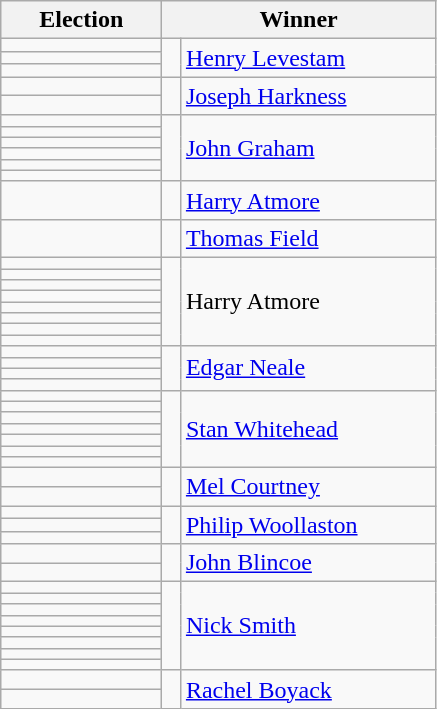<table class=wikitable>
<tr>
<th width=100>Election</th>
<th width=175 colspan=2>Winner</th>
</tr>
<tr>
<td></td>
<td rowspan=3 width=5 bgcolor=></td>
<td rowspan=3><a href='#'>Henry Levestam</a></td>
</tr>
<tr>
<td></td>
</tr>
<tr>
<td></td>
</tr>
<tr>
<td></td>
<td rowspan=2 bgcolor=></td>
<td rowspan=2><a href='#'>Joseph Harkness</a></td>
</tr>
<tr>
<td></td>
</tr>
<tr>
<td></td>
<td rowspan=6 bgcolor=></td>
<td rowspan=6><a href='#'>John Graham</a></td>
</tr>
<tr>
<td></td>
</tr>
<tr>
<td></td>
</tr>
<tr>
<td></td>
</tr>
<tr>
<td></td>
</tr>
<tr>
<td></td>
</tr>
<tr>
<td></td>
<td bgcolor=></td>
<td><a href='#'>Harry Atmore</a></td>
</tr>
<tr>
<td></td>
<td bgcolor=></td>
<td><a href='#'>Thomas Field</a></td>
</tr>
<tr>
<td></td>
<td rowspan=8 bgcolor=></td>
<td rowspan=8>Harry Atmore</td>
</tr>
<tr>
<td></td>
</tr>
<tr>
<td></td>
</tr>
<tr>
<td></td>
</tr>
<tr>
<td></td>
</tr>
<tr>
<td></td>
</tr>
<tr>
<td></td>
</tr>
<tr>
<td></td>
</tr>
<tr>
<td></td>
<td rowspan=4 bgcolor=></td>
<td rowspan=4><a href='#'>Edgar Neale</a></td>
</tr>
<tr>
<td></td>
</tr>
<tr>
<td></td>
</tr>
<tr>
<td></td>
</tr>
<tr>
<td></td>
<td rowspan=7 bgcolor=></td>
<td rowspan=7><a href='#'>Stan Whitehead</a></td>
</tr>
<tr>
<td></td>
</tr>
<tr>
<td></td>
</tr>
<tr>
<td></td>
</tr>
<tr>
<td></td>
</tr>
<tr>
<td></td>
</tr>
<tr>
<td></td>
</tr>
<tr>
<td></td>
<td rowspan=2 bgcolor=></td>
<td rowspan=2><a href='#'>Mel Courtney</a></td>
</tr>
<tr>
<td></td>
</tr>
<tr>
<td></td>
<td rowspan=3 bgcolor=></td>
<td rowspan=3><a href='#'>Philip Woollaston</a></td>
</tr>
<tr>
<td></td>
</tr>
<tr>
<td></td>
</tr>
<tr>
<td></td>
<td rowspan=2 bgcolor=></td>
<td rowspan=2><a href='#'>John Blincoe</a></td>
</tr>
<tr>
<td></td>
</tr>
<tr>
<td></td>
<td rowspan=8 bgcolor=></td>
<td rowspan=8><a href='#'>Nick Smith</a></td>
</tr>
<tr>
<td></td>
</tr>
<tr>
<td></td>
</tr>
<tr>
<td></td>
</tr>
<tr>
<td></td>
</tr>
<tr>
<td></td>
</tr>
<tr>
<td></td>
</tr>
<tr>
<td></td>
</tr>
<tr>
<td></td>
<td rowspan=2 bgcolor=></td>
<td rowspan=2><a href='#'>Rachel Boyack</a></td>
</tr>
<tr>
<td></td>
</tr>
</table>
